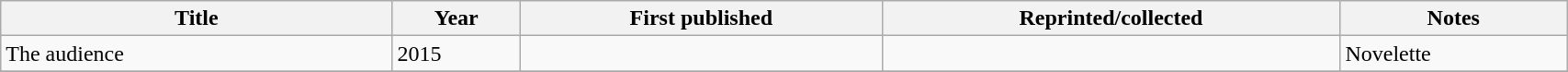<table class='wikitable sortable' width='90%'>
<tr>
<th width=25%>Title</th>
<th>Year</th>
<th>First published</th>
<th>Reprinted/collected</th>
<th>Notes</th>
</tr>
<tr>
<td data-sort-value="audience">The audience</td>
<td>2015</td>
<td></td>
<td></td>
<td>Novelette</td>
</tr>
<tr>
</tr>
</table>
